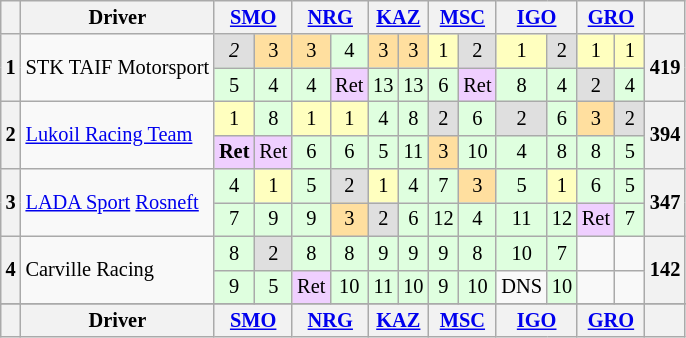<table class="wikitable" style="font-size: 85%; text-align: center">
<tr valign="top">
<th valign="middle"></th>
<th valign="middle">Driver</th>
<th colspan=2><a href='#'>SMO</a></th>
<th colspan=2><a href='#'>NRG</a></th>
<th colspan=2><a href='#'>KAZ</a></th>
<th colspan=2><a href='#'>MSC</a></th>
<th colspan=2><a href='#'>IGO</a></th>
<th colspan=2><a href='#'>GRO</a></th>
<th valign="middle"></th>
</tr>
<tr>
<th rowspan="2">1</th>
<td rowspan="2" align=left> STK TAIF Motorsport</td>
<td style="background:#dfdfdf;"><em>2</em></td>
<td style="background:#ffdf9f;">3</td>
<td style="background:#ffdf9f;">3</td>
<td style="background:#dfffdf;">4</td>
<td style="background:#ffdf9f;">3</td>
<td style="background:#ffdf9f;">3</td>
<td style="background:#ffffbf;">1</td>
<td style="background:#dfdfdf;">2</td>
<td style="background:#ffffbf;">1</td>
<td style="background:#dfdfdf;">2</td>
<td style="background:#ffffbf;">1</td>
<td style="background:#ffffbf;"> 1 </td>
<th rowspan="2">419</th>
</tr>
<tr>
<td style="background:#dfffdf;">5</td>
<td style="background:#dfffdf;">4</td>
<td style="background:#dfffdf;">4</td>
<td style="background:#efcfff;">Ret</td>
<td style="background:#dfffdf;">13</td>
<td style="background:#dfffdf;">13</td>
<td style="background:#dfffdf;">6</td>
<td style="background:#efcfff;">Ret</td>
<td style="background:#dfffdf;">8</td>
<td style="background:#dfffdf;">4</td>
<td style="background:#dfdfdf;">2</td>
<td style="background:#dfffdf;">4</td>
</tr>
<tr>
<th rowspan="2">2</th>
<td rowspan="2" align=left> <a href='#'>Lukoil Racing Team</a></td>
<td style="background:#ffffbf;">1</td>
<td style="background:#dfffdf;">8</td>
<td style="background:#ffffbf;">1</td>
<td style="background:#ffffbf;">1</td>
<td style="background:#dfffdf;">4</td>
<td style="background:#dfffdf;">8</td>
<td style="background:#dfdfdf;">2</td>
<td style="background:#dfffdf;">6</td>
<td style="background:#dfdfdf;">2</td>
<td style="background:#dfffdf;">6</td>
<td style="background:#ffdf9f;">3</td>
<td style="background:#dfdfdf;">2</td>
<th rowspan="2">394</th>
</tr>
<tr>
<td style="background:#efcfff;"><strong>Ret</strong></td>
<td style="background:#efcfff;">Ret</td>
<td style="background:#dfffdf;">6</td>
<td style="background:#dfffdf;">6</td>
<td style="background:#dfffdf;">5</td>
<td style="background:#dfffdf;">11</td>
<td style="background:#ffdf9f;">3</td>
<td style="background:#dfffdf;">10</td>
<td style="background:#dfffdf;">4</td>
<td style="background:#dfffdf;">8</td>
<td style="background:#dfffdf;">8</td>
<td style="background:#dfffdf;">5</td>
</tr>
<tr>
<th rowspan="2">3</th>
<td rowspan="2" align=left> <a href='#'>LADA Sport</a> <a href='#'>Rosneft</a></td>
<td style="background:#dfffdf;">4</td>
<td style="background:#ffffbf;">1</td>
<td style="background:#dfffdf;">5</td>
<td style="background:#dfdfdf;">2</td>
<td style="background:#ffffbf;">1</td>
<td style="background:#dfffdf;">4</td>
<td style="background:#dfffdf;">7</td>
<td style="background:#ffdf9f;">3</td>
<td style="background:#dfffdf;">5</td>
<td style="background:#ffffbf;">1</td>
<td style="background:#dfffdf;">6</td>
<td style="background:#dfffdf;">5</td>
<th rowspan="2">347</th>
</tr>
<tr>
<td style="background:#dfffdf;">7</td>
<td style="background:#dfffdf;">9</td>
<td style="background:#dfffdf;">9</td>
<td style="background:#ffdf9f;">3</td>
<td style="background:#dfdfdf;">2</td>
<td style="background:#dfffdf;">6</td>
<td style="background:#dfffdf;">12</td>
<td style="background:#dfffdf;">4</td>
<td style="background:#dfffdf;">11</td>
<td style="background:#dfffdf;">12</td>
<td style="background:#efcfff;">Ret</td>
<td style="background:#dfffdf;">7</td>
</tr>
<tr>
<th rowspan="2">4</th>
<td rowspan="2" align=left> Carville Racing</td>
<td style="background:#dfffdf;">8</td>
<td style="background:#dfdfdf;">2</td>
<td style="background:#dfffdf;">8</td>
<td style="background:#dfffdf;">8</td>
<td style="background:#dfffdf;">9</td>
<td style="background:#dfffdf;">9</td>
<td style="background:#dfffdf;">9</td>
<td style="background:#dfffdf;">8</td>
<td style="background:#dfffdf;">10</td>
<td style="background:#dfffdf;">7</td>
<td></td>
<td></td>
<th rowspan="2">142</th>
</tr>
<tr>
<td style="background:#dfffdf;">9</td>
<td style="background:#dfffdf;">5</td>
<td style="background:#efcfff;">Ret</td>
<td style="background:#dfffdf;">10</td>
<td style="background:#dfffdf;">11</td>
<td style="background:#dfffdf;">10</td>
<td style="background:#dfffdf;">9</td>
<td style="background:#dfffdf;">10</td>
<td>DNS</td>
<td style="background:#dfffdf;">10</td>
<td></td>
<td></td>
</tr>
<tr>
</tr>
<tr valign="top">
<th valign="middle"></th>
<th valign="middle">Driver</th>
<th colspan=2><a href='#'>SMO</a></th>
<th colspan=2><a href='#'>NRG</a></th>
<th colspan=2><a href='#'>KAZ</a></th>
<th colspan=2><a href='#'>MSC</a></th>
<th colspan=2><a href='#'>IGO</a></th>
<th colspan=2><a href='#'>GRO</a></th>
<th valign="middle"></th>
</tr>
</table>
